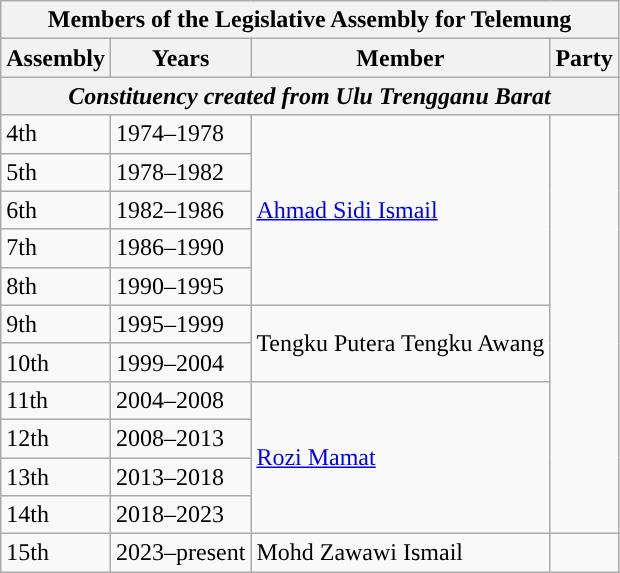<table class="wikitable">
<tr>
<th colspan="4">Members of the Legislative Assembly for Telemung</th>
</tr>
<tr>
<th>Assembly</th>
<th>Years</th>
<th>Member</th>
<th>Party</th>
</tr>
<tr>
<th colspan="4" align="center"><em>Constituency created from Ulu Trengganu Barat</em></th>
</tr>
<tr>
<td>4th</td>
<td>1974–1978</td>
<td rowspan="5"><a href='#'>Ahmad Sidi Ismail</a></td>
<td rowspan="11"></td>
</tr>
<tr>
<td>5th</td>
<td>1978–1982</td>
</tr>
<tr>
<td>6th</td>
<td>1982–1986</td>
</tr>
<tr>
<td>7th</td>
<td>1986–1990</td>
</tr>
<tr>
<td>8th</td>
<td>1990–1995</td>
</tr>
<tr>
<td>9th</td>
<td>1995–1999</td>
<td rowspan="2">Tengku Putera Tengku Awang</td>
</tr>
<tr>
<td>10th</td>
<td>1999–2004</td>
</tr>
<tr>
<td>11th</td>
<td>2004–2008</td>
<td rowspan="4"><a href='#'>Rozi Mamat</a></td>
</tr>
<tr>
<td>12th</td>
<td>2008–2013</td>
</tr>
<tr>
<td>13th</td>
<td>2013–2018</td>
</tr>
<tr>
<td>14th</td>
<td>2018–2023</td>
</tr>
<tr>
<td>15th</td>
<td>2023–present</td>
<td>Mohd Zawawi Ismail</td>
<td></td>
</tr>
</table>
